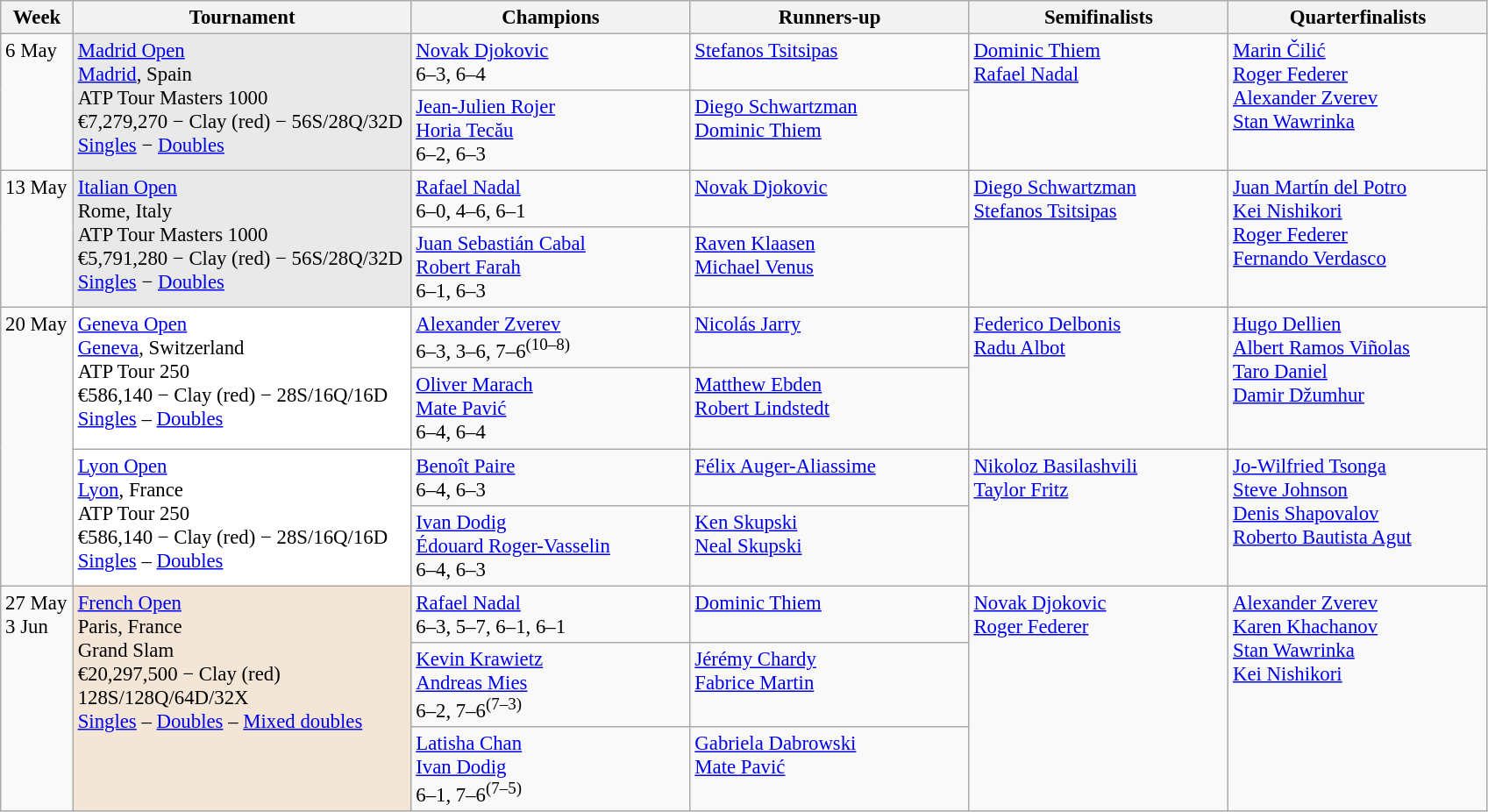<table class=wikitable style=font-size:95%>
<tr>
<th style="width:48px;">Week</th>
<th style="width:250px;">Tournament</th>
<th style="width:205px;">Champions</th>
<th style="width:205px;">Runners-up</th>
<th style="width:190px;">Semifinalists</th>
<th style="width:190px;">Quarterfinalists</th>
</tr>
<tr valign=top>
<td rowspan=2>6 May</td>
<td style="background:#e9e9e9;" rowspan="2"><a href='#'>Madrid Open</a><br> <a href='#'>Madrid</a>, Spain<br>ATP Tour Masters 1000<br>€7,279,270 − Clay (red) − 56S/28Q/32D<br><a href='#'>Singles</a> − <a href='#'>Doubles</a></td>
<td> <a href='#'>Novak Djokovic</a><br>6–3, 6–4</td>
<td> <a href='#'>Stefanos Tsitsipas</a></td>
<td rowspan=2> <a href='#'>Dominic Thiem</a><br>  <a href='#'>Rafael Nadal</a></td>
<td rowspan=2> <a href='#'>Marin Čilić</a> <br> <a href='#'>Roger Federer</a><br>  <a href='#'>Alexander Zverev</a> <br>  <a href='#'>Stan Wawrinka</a></td>
</tr>
<tr valign=top>
<td> <a href='#'>Jean-Julien Rojer</a> <br>  <a href='#'>Horia Tecău</a><br>6–2, 6–3</td>
<td> <a href='#'>Diego Schwartzman</a> <br>  <a href='#'>Dominic Thiem</a></td>
</tr>
<tr valign=top>
<td rowspan=2>13 May</td>
<td style="background:#e9e9e9;" rowspan="2"><a href='#'>Italian Open</a><br> Rome, Italy<br>ATP Tour Masters 1000<br>€5,791,280 − Clay (red) − 56S/28Q/32D<br><a href='#'>Singles</a> − <a href='#'>Doubles</a></td>
<td> <a href='#'>Rafael Nadal</a><br>6–0, 4–6, 6–1</td>
<td> <a href='#'>Novak Djokovic</a></td>
<td rowspan=2> <a href='#'>Diego Schwartzman</a> <br>  <a href='#'>Stefanos Tsitsipas</a></td>
<td rowspan=2> <a href='#'>Juan Martín del Potro</a> <br>  <a href='#'>Kei Nishikori</a> <br> <a href='#'>Roger Federer</a> <br>  <a href='#'>Fernando Verdasco</a></td>
</tr>
<tr valign=top>
<td> <a href='#'>Juan Sebastián Cabal</a> <br>  <a href='#'>Robert Farah</a><br>6–1, 6–3</td>
<td> <a href='#'>Raven Klaasen</a> <br>  <a href='#'>Michael Venus</a></td>
</tr>
<tr valign=top>
<td rowspan=4>20 May</td>
<td style="background:#fff;" rowspan="2"><a href='#'>Geneva Open</a><br> <a href='#'>Geneva</a>, Switzerland<br>ATP Tour 250<br>€586,140 − Clay (red) − 28S/16Q/16D<br><a href='#'>Singles</a> – <a href='#'>Doubles</a></td>
<td> <a href='#'>Alexander Zverev</a><br>6–3, 3–6, 7–6<sup>(10–8)</sup></td>
<td> <a href='#'>Nicolás Jarry</a></td>
<td rowspan=2> <a href='#'>Federico Delbonis</a><br>   <a href='#'>Radu Albot</a></td>
<td rowspan="2"> <a href='#'>Hugo Dellien</a> <br>  <a href='#'>Albert Ramos Viñolas</a> <br> <a href='#'>Taro Daniel</a> <br>  <a href='#'>Damir Džumhur</a></td>
</tr>
<tr valign=top>
<td> <a href='#'>Oliver Marach</a><br> <a href='#'>Mate Pavić</a><br>6–4, 6–4</td>
<td> <a href='#'>Matthew Ebden</a><br> <a href='#'>Robert Lindstedt</a></td>
</tr>
<tr valign=top>
<td style="background:#fff;" rowspan="2"><a href='#'>Lyon Open</a><br> <a href='#'>Lyon</a>, France<br>ATP Tour 250<br>€586,140 − Clay (red) − 28S/16Q/16D<br><a href='#'>Singles</a> – <a href='#'>Doubles</a></td>
<td> <a href='#'>Benoît Paire</a><br>6–4, 6–3</td>
<td> <a href='#'>Félix Auger-Aliassime</a></td>
<td rowspan=2> <a href='#'>Nikoloz Basilashvili</a> <br>  <a href='#'>Taylor Fritz</a></td>
<td rowspan=2> <a href='#'>Jo-Wilfried Tsonga</a> <br> <a href='#'>Steve Johnson</a> <br>  <a href='#'>Denis Shapovalov</a> <br>  <a href='#'>Roberto Bautista Agut</a></td>
</tr>
<tr valign=top>
<td> <a href='#'>Ivan Dodig</a><br> <a href='#'>Édouard Roger-Vasselin</a><br>6–4, 6–3</td>
<td> <a href='#'>Ken Skupski</a><br> <a href='#'>Neal Skupski</a></td>
</tr>
<tr valign=top>
<td rowspan=3>27 May<br>3 Jun</td>
<td style="background:#f3e6d7;" rowspan="3"><a href='#'>French Open</a><br> Paris, France<br>Grand Slam<br>€20,297,500 − Clay (red)<br>128S/128Q/64D/32X<br><a href='#'>Singles</a> – <a href='#'>Doubles</a> – <a href='#'>Mixed doubles</a></td>
<td> <a href='#'>Rafael Nadal</a><br> 6–3, 5–7, 6–1, 6–1</td>
<td> <a href='#'>Dominic Thiem</a></td>
<td rowspan=3> <a href='#'>Novak Djokovic</a><br> <a href='#'>Roger Federer</a></td>
<td rowspan=3> <a href='#'>Alexander Zverev</a><br> <a href='#'>Karen Khachanov</a><br>  <a href='#'>Stan Wawrinka</a><br> <a href='#'>Kei Nishikori</a></td>
</tr>
<tr valign=top>
<td> <a href='#'>Kevin Krawietz</a> <br>  <a href='#'>Andreas Mies</a> <br> 6–2, 7–6<sup>(7–3)</sup></td>
<td> <a href='#'>Jérémy Chardy</a> <br>  <a href='#'>Fabrice Martin</a></td>
</tr>
<tr valign=top>
<td> <a href='#'>Latisha Chan</a> <br>  <a href='#'>Ivan Dodig</a> <br> 6–1, 7–6<sup>(7–5)</sup></td>
<td> <a href='#'>Gabriela Dabrowski</a> <br>  <a href='#'>Mate Pavić</a></td>
</tr>
</table>
